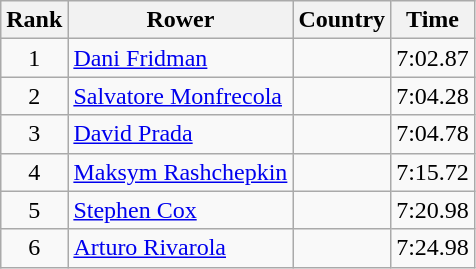<table class="wikitable" style="text-align:center">
<tr>
<th>Rank</th>
<th>Rower</th>
<th>Country</th>
<th>Time</th>
</tr>
<tr>
<td>1</td>
<td align="left"><a href='#'>Dani Fridman</a></td>
<td align="left"></td>
<td>7:02.87</td>
</tr>
<tr>
<td>2</td>
<td align="left"><a href='#'>Salvatore Monfrecola</a></td>
<td align="left"></td>
<td>7:04.28</td>
</tr>
<tr>
<td>3</td>
<td align="left"><a href='#'>David Prada</a></td>
<td align="left"></td>
<td>7:04.78</td>
</tr>
<tr>
<td>4</td>
<td align="left"><a href='#'>Maksym Rashchepkin</a></td>
<td align="left"></td>
<td>7:15.72</td>
</tr>
<tr>
<td>5</td>
<td align="left"><a href='#'>Stephen Cox</a></td>
<td align="left"></td>
<td>7:20.98</td>
</tr>
<tr>
<td>6</td>
<td align="left"><a href='#'>Arturo Rivarola</a></td>
<td align="left"></td>
<td>7:24.98</td>
</tr>
</table>
